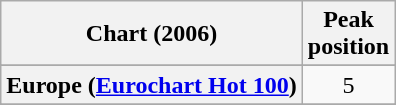<table class="wikitable sortable plainrowheaders" style="text-align:center">
<tr>
<th>Chart (2006)</th>
<th>Peak<br>position</th>
</tr>
<tr>
</tr>
<tr>
<th scope="row">Europe (<a href='#'>Eurochart Hot 100</a>)</th>
<td>5</td>
</tr>
<tr>
</tr>
<tr>
</tr>
<tr>
</tr>
<tr>
</tr>
<tr>
</tr>
<tr>
</tr>
<tr>
</tr>
<tr>
</tr>
</table>
